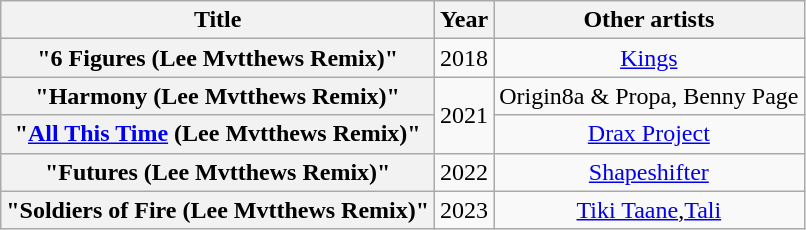<table class="wikitable sortable plainrowheaders" style="text-align: center;">
<tr>
<th scope="col">Title</th>
<th scope="col">Year</th>
<th scope="col">Other artists</th>
</tr>
<tr>
<th scope="row">"6 Figures (Lee Mvtthews Remix)"</th>
<td>2018</td>
<td><a href='#'>Kings</a></td>
</tr>
<tr>
<th scope="row">"Harmony (Lee Mvtthews Remix)"</th>
<td rowspan="2">2021</td>
<td>Origin8a & Propa, Benny Page</td>
</tr>
<tr>
<th scope="row">"<a href='#'>All This Time</a> (Lee Mvtthews Remix)"</th>
<td><a href='#'>Drax Project</a></td>
</tr>
<tr>
<th scope="row">"Futures (Lee Mvtthews Remix)"</th>
<td>2022</td>
<td><a href='#'>Shapeshifter</a></td>
</tr>
<tr>
<th scope="row">"Soldiers of Fire (Lee Mvtthews Remix)"</th>
<td>2023</td>
<td><a href='#'>Tiki Taane</a>,<a href='#'>Tali</a></td>
</tr>
</table>
